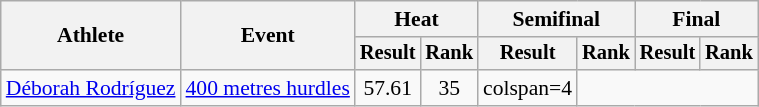<table class=wikitable style=font-size:90%>
<tr>
<th rowspan=2>Athlete</th>
<th rowspan=2>Event</th>
<th colspan=2>Heat</th>
<th colspan=2>Semifinal</th>
<th colspan=2>Final</th>
</tr>
<tr style=font-size:95%>
<th>Result</th>
<th>Rank</th>
<th>Result</th>
<th>Rank</th>
<th>Result</th>
<th>Rank</th>
</tr>
<tr align=center>
<td align=left><a href='#'>Déborah Rodríguez</a></td>
<td align=left><a href='#'>400 metres hurdles</a></td>
<td>57.61 <strong></strong></td>
<td>35</td>
<td>colspan=4 </td>
</tr>
</table>
